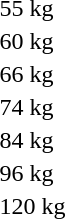<table>
<tr>
<td rowspan=2>55 kg<br></td>
<td rowspan=2></td>
<td rowspan=2></td>
<td></td>
</tr>
<tr>
<td></td>
</tr>
<tr>
<td rowspan=2>60 kg<br></td>
<td rowspan=2></td>
<td rowspan=2></td>
<td></td>
</tr>
<tr>
<td></td>
</tr>
<tr>
<td rowspan=2>66 kg<br></td>
<td rowspan=2></td>
<td rowspan=2></td>
<td></td>
</tr>
<tr>
<td></td>
</tr>
<tr>
<td rowspan=2>74 kg<br></td>
<td rowspan=2></td>
<td rowspan=2></td>
<td></td>
</tr>
<tr>
<td></td>
</tr>
<tr>
<td rowspan=2>84 kg<br></td>
<td rowspan=2></td>
<td rowspan=2></td>
<td></td>
</tr>
<tr>
<td></td>
</tr>
<tr>
<td rowspan=2>96 kg<br></td>
<td rowspan=2></td>
<td rowspan=2></td>
<td></td>
</tr>
<tr>
<td></td>
</tr>
<tr>
<td rowspan=2>120 kg<br></td>
<td rowspan=2></td>
<td rowspan=2></td>
<td></td>
</tr>
<tr>
<td></td>
</tr>
</table>
